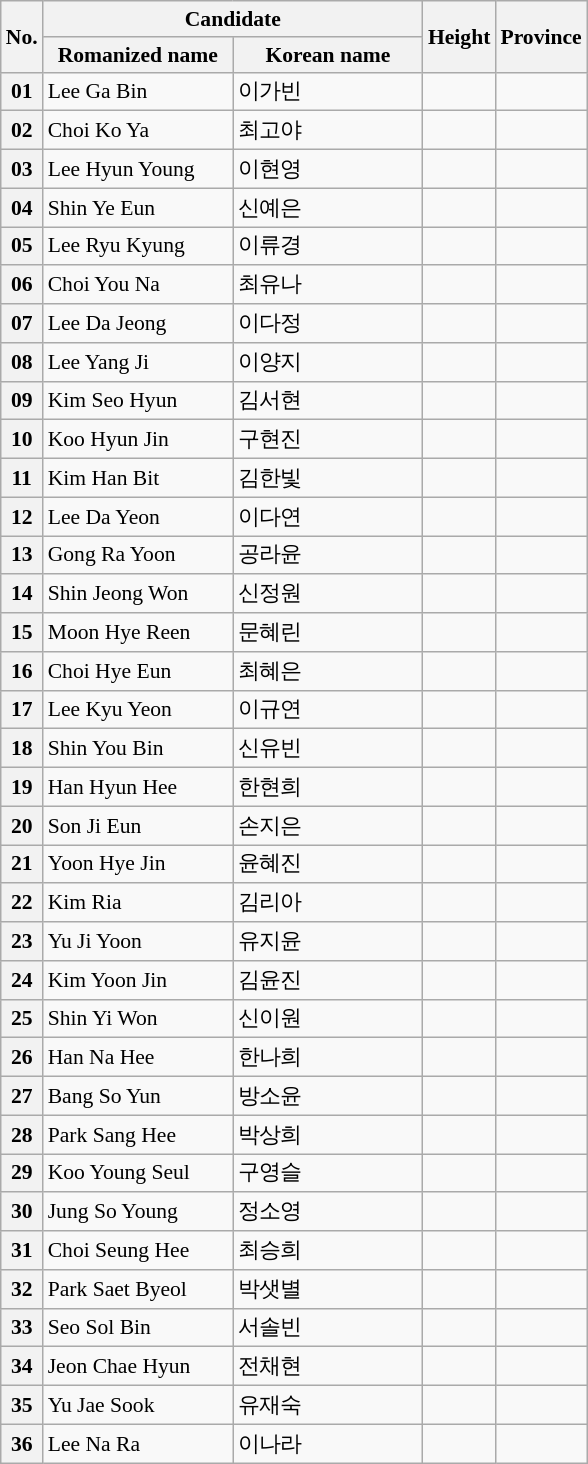<table class="wikitable" style="font-size: 90%;">
<tr>
<th rowspan=2>No.</th>
<th colspan=2>Candidate</th>
<th rowspan=2>Height</th>
<th rowspan=2>Province</th>
</tr>
<tr>
<th width=120px>Romanized name</th>
<th width=120px>Korean name</th>
</tr>
<tr>
<th>01</th>
<td>Lee Ga Bin</td>
<td>이가빈</td>
<td></td>
<td><strong></strong></td>
</tr>
<tr>
<th>02</th>
<td>Choi Ko Ya</td>
<td>최고야</td>
<td></td>
<td><strong></strong></td>
</tr>
<tr>
<th>03</th>
<td>Lee Hyun Young</td>
<td>이현영</td>
<td></td>
<td><strong></strong></td>
</tr>
<tr>
<th>04</th>
<td>Shin Ye Eun</td>
<td>신예은</td>
<td></td>
<td><strong></strong></td>
</tr>
<tr>
<th>05</th>
<td>Lee Ryu Kyung</td>
<td>이류경</td>
<td></td>
<td><strong></strong></td>
</tr>
<tr>
<th>06</th>
<td>Choi You Na</td>
<td>최유나</td>
<td></td>
<td><strong></strong></td>
</tr>
<tr>
<th>07</th>
<td>Lee Da Jeong</td>
<td>이다정</td>
<td></td>
<td><strong></strong></td>
</tr>
<tr>
<th>08</th>
<td>Lee Yang Ji</td>
<td>이양지</td>
<td></td>
<td><strong></strong></td>
</tr>
<tr>
<th>09</th>
<td>Kim Seo Hyun</td>
<td>김서현</td>
<td></td>
<td><strong></strong></td>
</tr>
<tr>
<th>10</th>
<td>Koo Hyun Jin</td>
<td>구현진</td>
<td></td>
<td><strong></strong></td>
</tr>
<tr>
<th>11</th>
<td>Kim Han Bit</td>
<td>김한빛</td>
<td></td>
<td><strong></strong></td>
</tr>
<tr>
<th>12</th>
<td>Lee Da Yeon</td>
<td>이다연</td>
<td></td>
<td><strong></strong></td>
</tr>
<tr>
<th>13</th>
<td>Gong Ra Yoon</td>
<td>공라윤</td>
<td></td>
<td><strong></strong></td>
</tr>
<tr>
<th>14</th>
<td>Shin Jeong Won</td>
<td>신정원</td>
<td></td>
<td><strong></strong></td>
</tr>
<tr>
<th>15</th>
<td>Moon Hye Reen</td>
<td>문혜린</td>
<td></td>
<td><strong></strong></td>
</tr>
<tr>
<th>16</th>
<td>Choi Hye Eun</td>
<td>최혜은</td>
<td></td>
<td><strong></strong></td>
</tr>
<tr>
<th>17</th>
<td>Lee Kyu Yeon</td>
<td>이규연</td>
<td></td>
<td><strong></strong></td>
</tr>
<tr>
<th>18</th>
<td>Shin You Bin</td>
<td>신유빈</td>
<td></td>
<td><strong></strong></td>
</tr>
<tr>
<th>19</th>
<td>Han Hyun Hee</td>
<td>한현희</td>
<td></td>
<td><strong></strong></td>
</tr>
<tr>
<th>20</th>
<td>Son Ji Eun</td>
<td>손지은</td>
<td></td>
<td><strong></strong></td>
</tr>
<tr>
<th>21</th>
<td>Yoon Hye Jin</td>
<td>윤혜진</td>
<td></td>
<td><strong></strong></td>
</tr>
<tr>
<th>22</th>
<td>Kim Ria</td>
<td>김리아</td>
<td></td>
<td><strong></strong></td>
</tr>
<tr>
<th>23</th>
<td>Yu Ji Yoon</td>
<td>유지윤</td>
<td></td>
<td><strong></strong></td>
</tr>
<tr>
<th>24</th>
<td>Kim Yoon Jin</td>
<td>김윤진</td>
<td></td>
<td><strong></strong></td>
</tr>
<tr>
<th>25</th>
<td>Shin Yi Won</td>
<td>신이원</td>
<td></td>
<td><strong></strong></td>
</tr>
<tr>
<th>26</th>
<td>Han Na Hee</td>
<td>한나희</td>
<td></td>
<td><strong></strong></td>
</tr>
<tr>
<th>27</th>
<td>Bang So Yun</td>
<td>방소윤</td>
<td></td>
<td><strong></strong></td>
</tr>
<tr>
<th>28</th>
<td>Park Sang Hee</td>
<td>박상희</td>
<td></td>
<td><strong></strong></td>
</tr>
<tr>
<th>29</th>
<td>Koo Young Seul</td>
<td>구영슬</td>
<td></td>
<td><strong></strong></td>
</tr>
<tr>
<th>30</th>
<td>Jung So Young</td>
<td>정소영</td>
<td></td>
<td><strong></strong></td>
</tr>
<tr>
<th>31</th>
<td>Choi Seung Hee</td>
<td>최승희</td>
<td></td>
<td><strong></strong></td>
</tr>
<tr>
<th>32</th>
<td>Park Saet Byeol</td>
<td>박샛별</td>
<td></td>
<td><strong></strong></td>
</tr>
<tr>
<th>33</th>
<td>Seo Sol Bin</td>
<td>서솔빈</td>
<td></td>
<td><strong></strong></td>
</tr>
<tr>
<th>34</th>
<td>Jeon Chae Hyun</td>
<td>전채현</td>
<td></td>
<td><strong></strong></td>
</tr>
<tr>
<th>35</th>
<td>Yu Jae Sook</td>
<td>유재숙</td>
<td></td>
<td><strong></strong></td>
</tr>
<tr>
<th>36</th>
<td>Lee Na Ra</td>
<td>이나라</td>
<td></td>
<td><strong></strong></td>
</tr>
</table>
